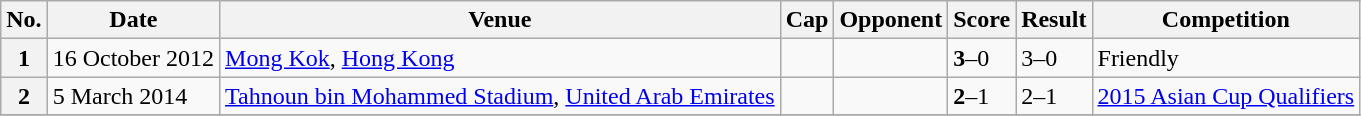<table class="wikitable sortable plainrowheaders">
<tr>
<th scope=col>No.</th>
<th scope=col data-sort-type=date>Date</th>
<th scope=col>Venue</th>
<th scope=col>Cap</th>
<th scope=col>Opponent</th>
<th scope=col>Score</th>
<th scope=col>Result</th>
<th scope=col>Competition</th>
</tr>
<tr>
<th scope=row>1</th>
<td>16 October 2012</td>
<td><a href='#'>Mong Kok</a>, <a href='#'>Hong Kong</a></td>
<td></td>
<td></td>
<td><strong>3</strong>–0</td>
<td>3–0</td>
<td>Friendly</td>
</tr>
<tr>
<th scope=row>2</th>
<td>5 March 2014</td>
<td><a href='#'>Tahnoun bin Mohammed Stadium</a>, <a href='#'>United Arab Emirates</a></td>
<td></td>
<td></td>
<td><strong>2</strong>–1</td>
<td>2–1</td>
<td><a href='#'>2015 Asian Cup Qualifiers</a></td>
</tr>
<tr>
</tr>
</table>
